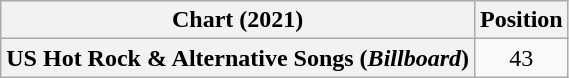<table class="wikitable plainrowheaders" style="text-align:center">
<tr>
<th scope="col">Chart (2021)</th>
<th scope="col">Position</th>
</tr>
<tr>
<th scope="row">US Hot Rock & Alternative Songs (<em>Billboard</em>)</th>
<td>43</td>
</tr>
</table>
